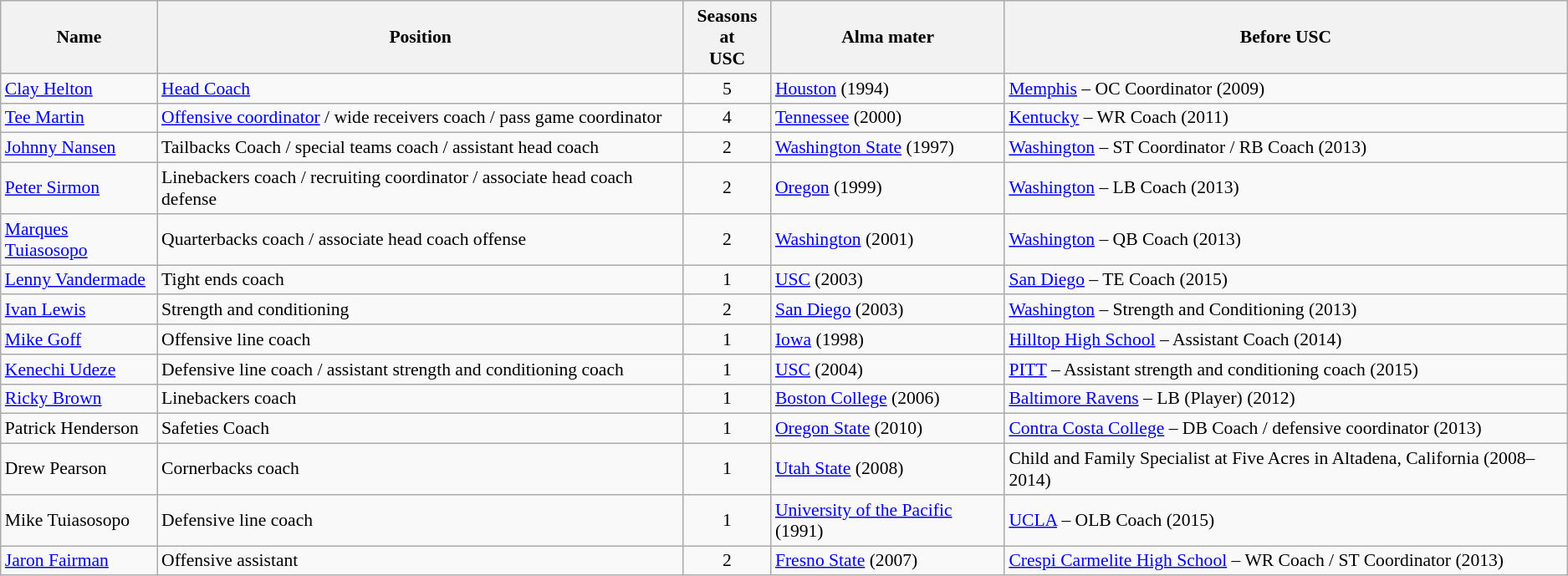<table class="wikitable" style="font-size:90%;">
<tr>
<th>Name</th>
<th>Position</th>
<th>Seasons at<br>USC</th>
<th>Alma mater</th>
<th>Before USC</th>
</tr>
<tr>
<td><a href='#'>Clay Helton</a></td>
<td><a href='#'>Head Coach</a></td>
<td align=center>5</td>
<td><a href='#'>Houston</a> (1994)</td>
<td><a href='#'>Memphis</a> – OC Coordinator (2009)</td>
</tr>
<tr>
<td><a href='#'>Tee Martin</a></td>
<td><a href='#'>Offensive coordinator</a> / wide receivers coach / pass game coordinator</td>
<td align=center>4</td>
<td><a href='#'>Tennessee</a> (2000)</td>
<td><a href='#'>Kentucky</a> – WR Coach (2011)</td>
</tr>
<tr>
<td><a href='#'>Johnny Nansen</a></td>
<td>Tailbacks Coach / special teams coach / assistant head coach</td>
<td align=center>2</td>
<td><a href='#'>Washington State</a> (1997)</td>
<td><a href='#'>Washington</a> – ST Coordinator / RB Coach (2013)</td>
</tr>
<tr>
<td><a href='#'>Peter Sirmon</a></td>
<td>Linebackers coach / recruiting coordinator / associate head coach defense</td>
<td align=center>2</td>
<td><a href='#'>Oregon</a> (1999)</td>
<td><a href='#'>Washington</a> – LB Coach (2013)</td>
</tr>
<tr>
<td><a href='#'>Marques Tuiasosopo</a></td>
<td>Quarterbacks coach / associate head coach offense</td>
<td align=center>2</td>
<td><a href='#'>Washington</a> (2001)</td>
<td><a href='#'>Washington</a> – QB Coach (2013)</td>
</tr>
<tr>
<td><a href='#'>Lenny Vandermade</a></td>
<td>Tight ends coach</td>
<td align=center>1</td>
<td><a href='#'>USC</a> (2003)</td>
<td><a href='#'>San Diego</a> – TE Coach (2015)</td>
</tr>
<tr>
<td><a href='#'>Ivan Lewis</a></td>
<td>Strength and conditioning</td>
<td align=center>2</td>
<td><a href='#'>San Diego</a> (2003)</td>
<td><a href='#'>Washington</a> – Strength and Conditioning (2013)</td>
</tr>
<tr>
<td><a href='#'>Mike Goff</a></td>
<td>Offensive line coach</td>
<td align=center>1</td>
<td><a href='#'>Iowa</a> (1998)</td>
<td><a href='#'>Hilltop High School</a> – Assistant Coach (2014)</td>
</tr>
<tr>
<td><a href='#'>Kenechi Udeze</a></td>
<td>Defensive line coach / assistant strength and conditioning coach</td>
<td align=center>1</td>
<td><a href='#'>USC</a> (2004)</td>
<td><a href='#'>PITT</a> – Assistant strength and conditioning coach (2015)</td>
</tr>
<tr>
<td><a href='#'>Ricky Brown</a></td>
<td>Linebackers coach</td>
<td align=center>1</td>
<td><a href='#'>Boston College</a> (2006)</td>
<td><a href='#'>Baltimore Ravens</a> – LB (Player) (2012)</td>
</tr>
<tr>
<td>Patrick Henderson</td>
<td>Safeties Coach</td>
<td align=center>1</td>
<td><a href='#'>Oregon State</a> (2010)</td>
<td><a href='#'>Contra Costa College</a> – DB Coach / defensive coordinator (2013)</td>
</tr>
<tr>
<td>Drew Pearson</td>
<td>Cornerbacks coach</td>
<td align=center>1</td>
<td><a href='#'>Utah State</a> (2008)</td>
<td>Child and Family Specialist at Five Acres in Altadena, California (2008–2014)</td>
</tr>
<tr>
<td>Mike Tuiasosopo</td>
<td>Defensive line coach</td>
<td align=center>1</td>
<td><a href='#'>University of the Pacific</a> (1991)</td>
<td><a href='#'>UCLA</a> – OLB Coach (2015)</td>
</tr>
<tr>
<td><a href='#'>Jaron Fairman</a></td>
<td>Offensive assistant</td>
<td align=center>2</td>
<td><a href='#'>Fresno State</a> (2007)</td>
<td><a href='#'>Crespi Carmelite High School</a> – WR Coach / ST Coordinator (2013)</td>
</tr>
</table>
